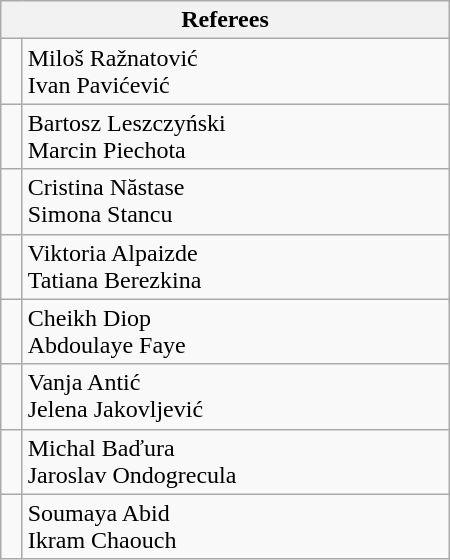<table class="wikitable" style="width:300px;">
<tr>
<th colspan=2>Referees</th>
</tr>
<tr>
<td align=left></td>
<td>Miloš Ražnatović<br>Ivan Pavićević</td>
</tr>
<tr>
<td align=left></td>
<td>Bartosz Leszczyński<br>Marcin Piechota</td>
</tr>
<tr>
<td align=left></td>
<td>Cristina Năstase<br>Simona Stancu</td>
</tr>
<tr>
<td align=left></td>
<td>Viktoria Alpaizde<br>Tatiana Berezkina</td>
</tr>
<tr>
<td align=left></td>
<td>Cheikh Diop<br>Abdoulaye Faye</td>
</tr>
<tr>
<td align=left></td>
<td>Vanja Antić<br>Jelena Jakovljević</td>
</tr>
<tr>
<td align=left></td>
<td>Michal Baďura<br>Jaroslav Ondogrecula</td>
</tr>
<tr>
<td align=left></td>
<td>Soumaya Abid<br>Ikram Chaouch</td>
</tr>
</table>
